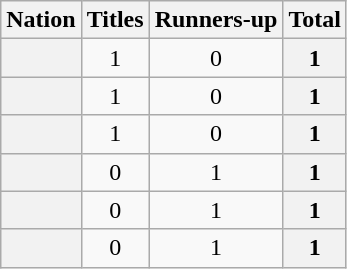<table class="wikitable plainrowheaders sortable" style="text-align:center">
<tr>
<th scope="col">Nation</th>
<th scope="col">Titles</th>
<th scope="col">Runners-up</th>
<th scope="col">Total</th>
</tr>
<tr>
<th scope="row" style="text-align:left"></th>
<td>1</td>
<td>0</td>
<th>1</th>
</tr>
<tr>
<th scope="row" style="text-align:left"></th>
<td>1</td>
<td>0</td>
<th>1</th>
</tr>
<tr>
<th scope="row" style="text-align:left"></th>
<td>1</td>
<td>0</td>
<th>1</th>
</tr>
<tr>
<th scope="row" style="text-align:left"></th>
<td>0</td>
<td>1</td>
<th>1</th>
</tr>
<tr>
<th scope="row" style="text-align:left"></th>
<td>0</td>
<td>1</td>
<th>1</th>
</tr>
<tr>
<th scope="row" style="text-align:left"></th>
<td>0</td>
<td>1</td>
<th>1</th>
</tr>
</table>
